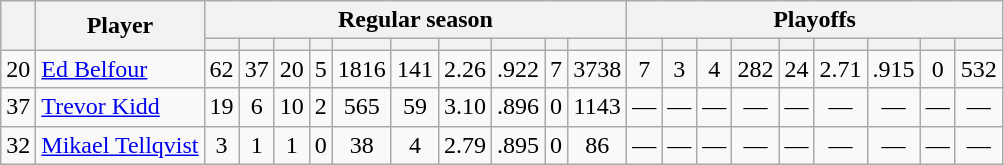<table class="wikitable plainrowheaders" style="text-align:center;">
<tr>
<th scope="col" rowspan="2"></th>
<th scope="col" rowspan="2">Player</th>
<th scope=colgroup colspan=10>Regular season</th>
<th scope=colgroup colspan=9>Playoffs</th>
</tr>
<tr>
<th scope="col"></th>
<th scope="col"></th>
<th scope="col"></th>
<th scope="col"></th>
<th scope="col"></th>
<th scope="col"></th>
<th scope="col"></th>
<th scope="col"></th>
<th scope="col"></th>
<th scope="col"></th>
<th scope="col"></th>
<th scope="col"></th>
<th scope="col"></th>
<th scope="col"></th>
<th scope="col"></th>
<th scope="col"></th>
<th scope="col"></th>
<th scope="col"></th>
<th scope="col"></th>
</tr>
<tr>
<td scope="row">20</td>
<td align="left"><a href='#'>Ed Belfour</a></td>
<td>62</td>
<td>37</td>
<td>20</td>
<td>5</td>
<td>1816</td>
<td>141</td>
<td>2.26</td>
<td>.922</td>
<td>7</td>
<td>3738</td>
<td>7</td>
<td>3</td>
<td>4</td>
<td>282</td>
<td>24</td>
<td>2.71</td>
<td>.915</td>
<td>0</td>
<td>532</td>
</tr>
<tr>
<td scope="row">37</td>
<td align="left"><a href='#'>Trevor Kidd</a></td>
<td>19</td>
<td>6</td>
<td>10</td>
<td>2</td>
<td>565</td>
<td>59</td>
<td>3.10</td>
<td>.896</td>
<td>0</td>
<td>1143</td>
<td>—</td>
<td>—</td>
<td>—</td>
<td>—</td>
<td>—</td>
<td>—</td>
<td>—</td>
<td>—</td>
<td>—</td>
</tr>
<tr>
<td scope="row">32</td>
<td align="left"><a href='#'>Mikael Tellqvist</a></td>
<td>3</td>
<td>1</td>
<td>1</td>
<td>0</td>
<td>38</td>
<td>4</td>
<td>2.79</td>
<td>.895</td>
<td>0</td>
<td>86</td>
<td>—</td>
<td>—</td>
<td>—</td>
<td>—</td>
<td>—</td>
<td>—</td>
<td>—</td>
<td>—</td>
<td>—</td>
</tr>
</table>
